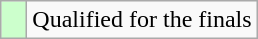<table class="wikitable">
<tr>
<td width=10px bgcolor="#ccffcc"></td>
<td>Qualified for the finals</td>
</tr>
</table>
